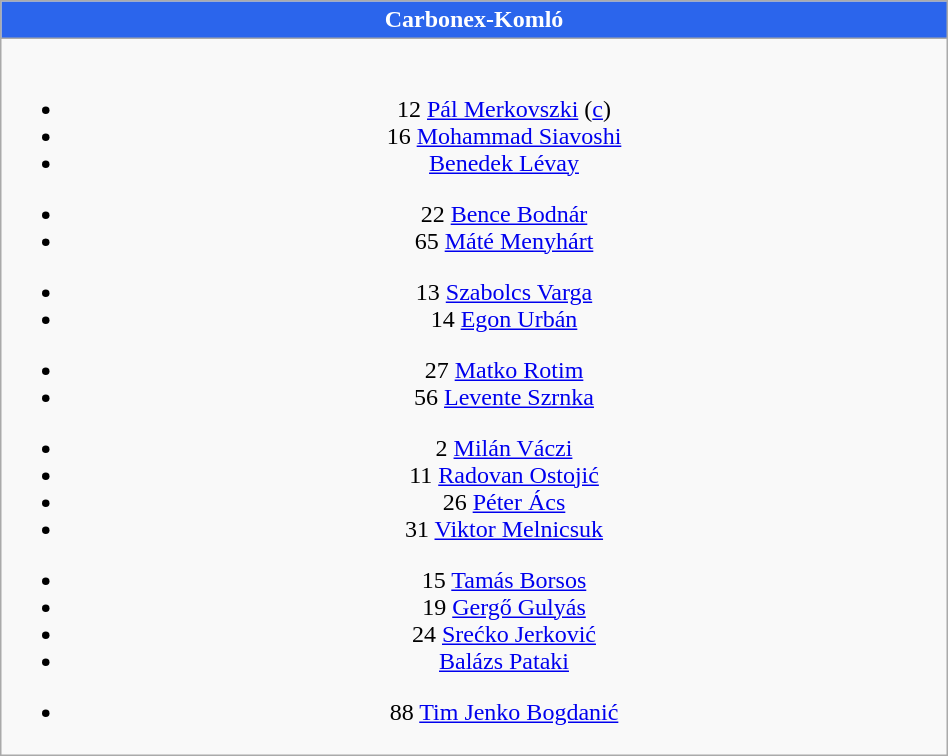<table class="wikitable" style="font-size:100%; text-align:center;" width=50%>
<tr>
<th colspan=5 style="background-color:#2B65EC;color:white;text-align:center;"> Carbonex-Komló</th>
</tr>
<tr>
<td><br>
<ul><li>12  <a href='#'>Pál Merkovszki</a> (<a href='#'>c</a>)</li><li>16  <a href='#'>Mohammad Siavoshi</a></li><li>  <a href='#'>Benedek Lévay</a></li></ul><ul><li>22  <a href='#'>Bence Bodnár</a></li><li>65  <a href='#'>Máté Menyhárt</a></li></ul><ul><li>13  <a href='#'>Szabolcs Varga</a></li><li>14  <a href='#'>Egon Urbán</a></li></ul><ul><li>27  <a href='#'>Matko Rotim</a></li><li>56  <a href='#'>Levente Szrnka</a></li></ul><ul><li>2  <a href='#'>Milán Váczi</a></li><li>11  <a href='#'>Radovan Ostojić</a></li><li>26  <a href='#'>Péter Ács</a></li><li>31  <a href='#'>Viktor Melnicsuk</a></li></ul><ul><li>15  <a href='#'>Tamás Borsos</a></li><li>19  <a href='#'>Gergő Gulyás</a></li><li>24  <a href='#'>Srećko Jerković</a></li><li>  <a href='#'>Balázs Pataki</a></li></ul><ul><li>88  <a href='#'>Tim Jenko Bogdanić</a></li></ul></td>
</tr>
</table>
